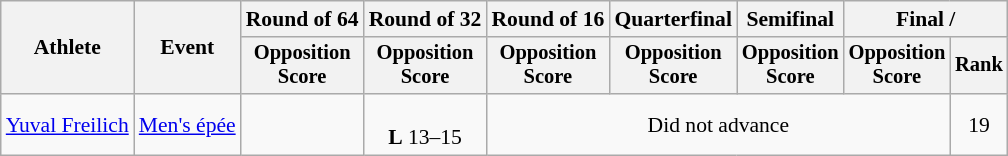<table class="wikitable" style="font-size:90%">
<tr>
<th rowspan="2">Athlete</th>
<th rowspan="2">Event</th>
<th>Round of 64</th>
<th>Round of 32</th>
<th>Round of 16</th>
<th>Quarterfinal</th>
<th>Semifinal</th>
<th colspan=2>Final / </th>
</tr>
<tr style="font-size:95%">
<th>Opposition <br> Score</th>
<th>Opposition <br> Score</th>
<th>Opposition <br> Score</th>
<th>Opposition <br> Score</th>
<th>Opposition <br> Score</th>
<th>Opposition <br> Score</th>
<th>Rank</th>
</tr>
<tr align=center>
<td align=left><a href='#'>Yuval Freilich</a></td>
<td align=left><a href='#'>Men's épée</a></td>
<td></td>
<td><br><strong>L</strong> 13–15</td>
<td colspan=4>Did not advance</td>
<td>19</td>
</tr>
</table>
